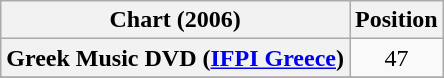<table class="wikitable sortable plainrowheaders" style="text-align:center;">
<tr>
<th scope="col">Chart (2006)</th>
<th scope="col">Position</th>
</tr>
<tr>
<th scope="row">Greek Music DVD (<a href='#'>IFPI Greece</a>)</th>
<td>47</td>
</tr>
<tr>
</tr>
</table>
